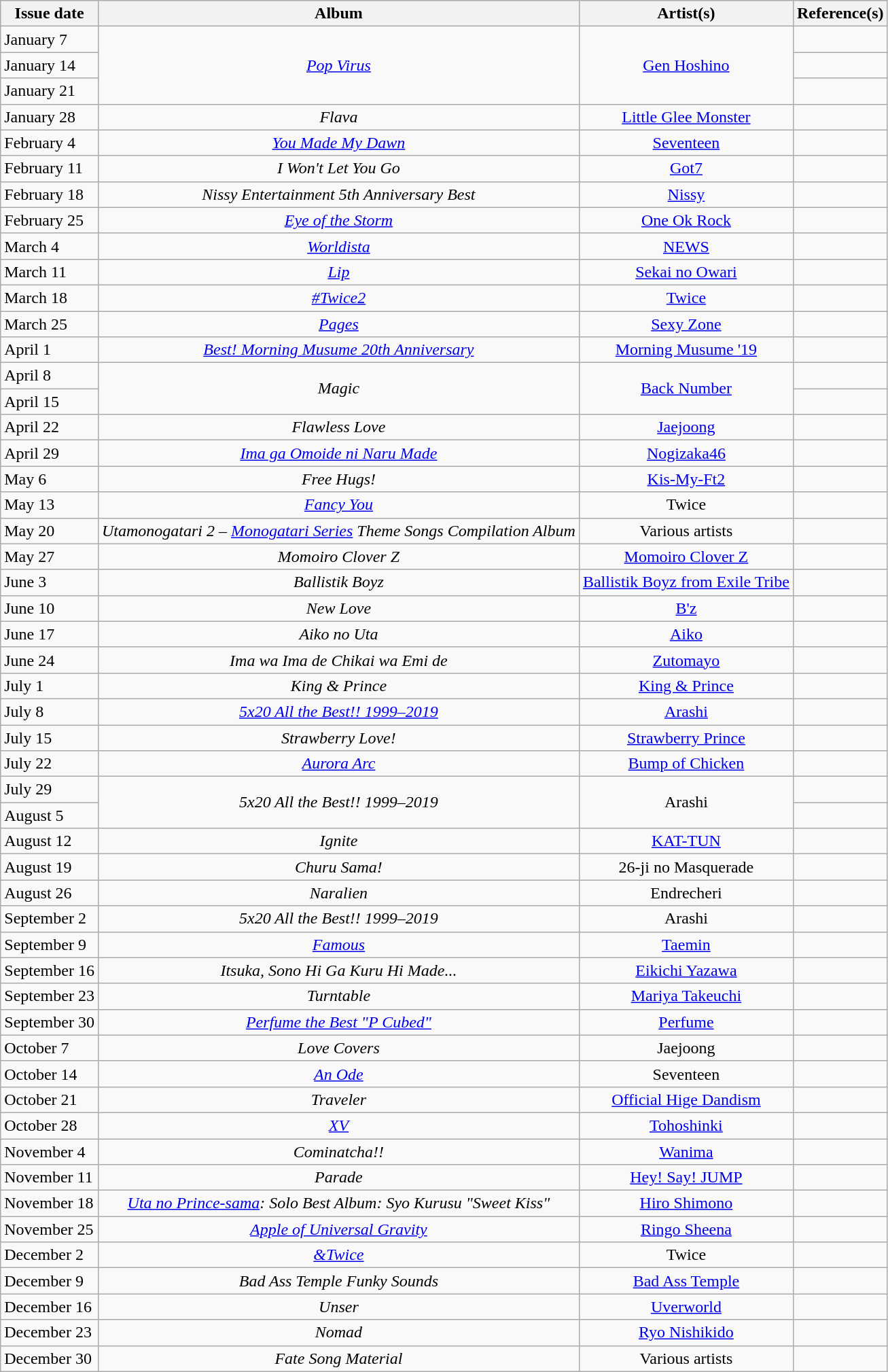<table class="wikitable" style="text-align:center;">
<tr>
<th>Issue date</th>
<th>Album</th>
<th>Artist(s)</th>
<th>Reference(s)</th>
</tr>
<tr>
<td align="left">January 7</td>
<td rowspan="3"><em><a href='#'>Pop Virus</a></em></td>
<td rowspan="3"><a href='#'>Gen Hoshino</a></td>
<td></td>
</tr>
<tr>
<td align="left">January 14</td>
<td></td>
</tr>
<tr>
<td align="left">January 21</td>
<td></td>
</tr>
<tr>
<td align="left">January 28</td>
<td><em>Flava</em></td>
<td><a href='#'>Little Glee Monster</a></td>
<td></td>
</tr>
<tr>
<td align="left">February 4</td>
<td><em><a href='#'>You Made My Dawn</a></em></td>
<td><a href='#'>Seventeen</a></td>
<td></td>
</tr>
<tr>
<td align="left">February 11</td>
<td><em>I Won't Let You Go</em></td>
<td><a href='#'>Got7</a></td>
<td></td>
</tr>
<tr>
<td align="left">February 18</td>
<td><em>Nissy Entertainment 5th Anniversary Best</em></td>
<td><a href='#'>Nissy</a></td>
<td></td>
</tr>
<tr>
<td align="left">February 25</td>
<td><em><a href='#'>Eye of the Storm</a></em></td>
<td><a href='#'>One Ok Rock</a></td>
<td></td>
</tr>
<tr>
<td align="left">March 4</td>
<td><em><a href='#'>Worldista</a></em></td>
<td><a href='#'>NEWS</a></td>
<td></td>
</tr>
<tr>
<td align="left">March 11</td>
<td><em><a href='#'>Lip</a></em></td>
<td><a href='#'>Sekai no Owari</a></td>
<td></td>
</tr>
<tr>
<td align="left">March 18</td>
<td><em><a href='#'>#Twice2</a></em></td>
<td><a href='#'>Twice</a></td>
<td></td>
</tr>
<tr>
<td align="left">March 25</td>
<td><em><a href='#'>Pages</a></em></td>
<td><a href='#'>Sexy Zone</a></td>
<td></td>
</tr>
<tr>
<td align="left">April 1</td>
<td><em><a href='#'>Best! Morning Musume 20th Anniversary</a></em></td>
<td><a href='#'>Morning Musume '19</a></td>
<td></td>
</tr>
<tr>
<td align="left">April 8</td>
<td rowspan="2"><em>Magic</em></td>
<td rowspan="2"><a href='#'>Back Number</a></td>
<td></td>
</tr>
<tr>
<td align="left">April 15</td>
<td></td>
</tr>
<tr>
<td align="left">April 22</td>
<td><em>Flawless Love</em></td>
<td><a href='#'>Jaejoong</a></td>
<td></td>
</tr>
<tr>
<td align="left">April 29</td>
<td><em><a href='#'>Ima ga Omoide ni Naru Made</a></em></td>
<td><a href='#'>Nogizaka46</a></td>
<td></td>
</tr>
<tr>
<td align="left">May 6</td>
<td><em>Free Hugs!</em></td>
<td><a href='#'>Kis-My-Ft2</a></td>
<td></td>
</tr>
<tr>
<td align="left">May 13</td>
<td><em><a href='#'>Fancy You</a></em></td>
<td>Twice</td>
<td></td>
</tr>
<tr>
<td align="left">May 20</td>
<td><em>Utamonogatari 2 – <a href='#'>Monogatari Series</a> Theme Songs Compilation Album</em></td>
<td>Various artists</td>
<td></td>
</tr>
<tr>
<td align="left">May 27</td>
<td><em>Momoiro Clover Z</em></td>
<td><a href='#'>Momoiro Clover Z</a></td>
<td></td>
</tr>
<tr>
<td align="left">June 3</td>
<td><em>Ballistik Boyz</em></td>
<td><a href='#'>Ballistik Boyz from Exile Tribe</a></td>
<td></td>
</tr>
<tr>
<td align="left">June 10</td>
<td><em>New Love</em></td>
<td><a href='#'>B'z</a></td>
<td></td>
</tr>
<tr>
<td align="left">June 17</td>
<td><em>Aiko no Uta</em></td>
<td><a href='#'>Aiko</a></td>
<td></td>
</tr>
<tr>
<td align="left">June 24</td>
<td><em>Ima wa Ima de Chikai wa Emi de</em></td>
<td><a href='#'>Zutomayo</a></td>
<td></td>
</tr>
<tr>
<td align="left">July 1</td>
<td><em>King & Prince</em></td>
<td><a href='#'>King & Prince</a></td>
<td></td>
</tr>
<tr>
<td align="left">July 8</td>
<td><em><a href='#'>5x20 All the Best!! 1999–2019</a></em></td>
<td><a href='#'>Arashi</a></td>
<td></td>
</tr>
<tr>
<td align="left">July 15</td>
<td><em>Strawberry Love!</em></td>
<td><a href='#'>Strawberry Prince</a></td>
<td></td>
</tr>
<tr>
<td align="left">July 22</td>
<td><em><a href='#'>Aurora Arc</a></em></td>
<td><a href='#'>Bump of Chicken</a></td>
<td></td>
</tr>
<tr>
<td align="left">July 29</td>
<td rowspan="2"><em>5x20 All the Best!! 1999–2019</em></td>
<td rowspan="2">Arashi</td>
<td></td>
</tr>
<tr>
<td align="left">August 5</td>
<td></td>
</tr>
<tr>
<td align="left">August 12</td>
<td><em>Ignite</em></td>
<td><a href='#'>KAT-TUN</a></td>
<td></td>
</tr>
<tr>
<td align="left">August 19</td>
<td><em>Churu Sama!</em></td>
<td>26-ji no Masquerade</td>
<td></td>
</tr>
<tr>
<td align="left">August 26</td>
<td><em>Naralien</em></td>
<td>Endrecheri</td>
<td></td>
</tr>
<tr>
<td align="left">September 2</td>
<td><em>5x20 All the Best!! 1999–2019</em></td>
<td>Arashi</td>
<td></td>
</tr>
<tr>
<td align="left">September 9</td>
<td><em><a href='#'>Famous</a></em></td>
<td><a href='#'>Taemin</a></td>
<td></td>
</tr>
<tr>
<td align="left">September 16</td>
<td><em>Itsuka, Sono Hi Ga Kuru Hi Made...</em></td>
<td><a href='#'>Eikichi Yazawa</a></td>
<td></td>
</tr>
<tr>
<td align="left">September 23</td>
<td><em>Turntable</em></td>
<td><a href='#'>Mariya Takeuchi</a></td>
<td></td>
</tr>
<tr>
<td align="left">September 30</td>
<td><em><a href='#'>Perfume the Best "P Cubed"</a></em></td>
<td><a href='#'>Perfume</a></td>
<td></td>
</tr>
<tr>
<td align="left">October 7</td>
<td><em>Love Covers</em></td>
<td>Jaejoong</td>
<td></td>
</tr>
<tr>
<td align="left">October 14</td>
<td><em><a href='#'>An Ode</a></em></td>
<td>Seventeen</td>
<td></td>
</tr>
<tr>
<td align="left">October 21</td>
<td><em>Traveler</em></td>
<td><a href='#'>Official Hige Dandism</a></td>
<td></td>
</tr>
<tr>
<td align="left">October 28</td>
<td><em><a href='#'>XV</a></em></td>
<td><a href='#'>Tohoshinki</a></td>
<td></td>
</tr>
<tr>
<td align="left">November 4</td>
<td><em>Cominatcha!!</em></td>
<td><a href='#'>Wanima</a></td>
<td></td>
</tr>
<tr>
<td align="left">November 11</td>
<td><em>Parade</em></td>
<td><a href='#'>Hey! Say! JUMP</a></td>
<td></td>
</tr>
<tr>
<td align="left">November 18</td>
<td><em><a href='#'>Uta no Prince-sama</a>: Solo Best Album: Syo Kurusu "Sweet Kiss"</em></td>
<td><a href='#'>Hiro Shimono</a></td>
<td></td>
</tr>
<tr>
<td align="left">November 25</td>
<td><em><a href='#'>Apple of Universal Gravity</a></em></td>
<td><a href='#'>Ringo Sheena</a></td>
<td></td>
</tr>
<tr>
<td align="left">December 2</td>
<td><em><a href='#'>&Twice</a></em></td>
<td>Twice</td>
<td></td>
</tr>
<tr>
<td align="left">December 9</td>
<td><em>Bad Ass Temple Funky Sounds</em></td>
<td><a href='#'>Bad Ass Temple</a></td>
<td></td>
</tr>
<tr>
<td align="left">December 16</td>
<td><em>Unser</em></td>
<td><a href='#'>Uverworld</a></td>
<td></td>
</tr>
<tr>
<td align="left">December 23</td>
<td><em>Nomad</em></td>
<td><a href='#'>Ryo Nishikido</a></td>
<td></td>
</tr>
<tr>
<td align="left">December 30</td>
<td><em>Fate Song Material</em></td>
<td>Various artists</td>
<td></td>
</tr>
</table>
